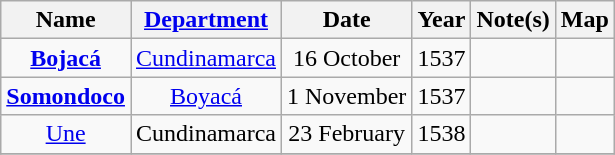<table class="wikitable sortable mw-collapsible mw-collapsed">
<tr>
<th scope="col">Name</th>
<th scope="col"><a href='#'>Department</a></th>
<th scope="col">Date</th>
<th scope="col">Year</th>
<th scope="col">Note(s)</th>
<th scope="col">Map</th>
</tr>
<tr>
<td align=center><strong><a href='#'>Bojacá</a></strong></td>
<td align=center><a href='#'>Cundinamarca</a></td>
<td align=center>16 October</td>
<td align=center>1537</td>
<td align=center></td>
<td align=center></td>
</tr>
<tr>
<td align=center><strong><a href='#'>Somondoco</a></strong></td>
<td align=center><a href='#'>Boyacá</a></td>
<td align=center>1 November</td>
<td align=center>1537</td>
<td align=center></td>
<td align=center></td>
</tr>
<tr>
<td align=center><a href='#'>Une</a></td>
<td align=center>Cundinamarca</td>
<td align=center>23 February</td>
<td align=center>1538</td>
<td align=center></td>
<td align=center></td>
</tr>
<tr>
</tr>
</table>
